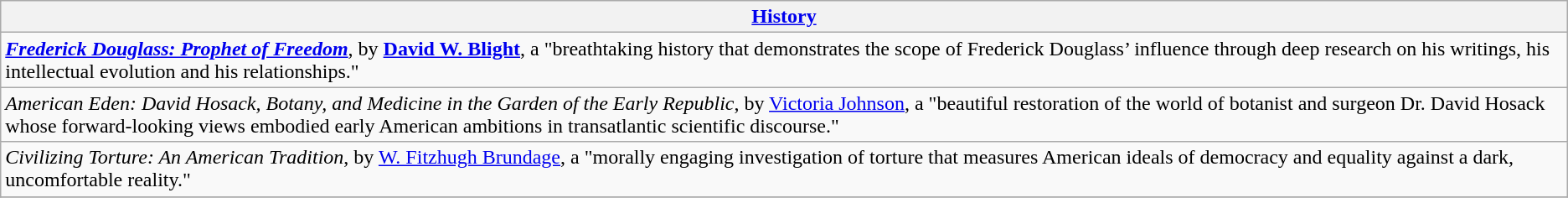<table class="wikitable" style="float:left; float:none;">
<tr>
<th><a href='#'>History</a></th>
</tr>
<tr>
<td><strong><em><a href='#'>Frederick Douglass: Prophet of Freedom</a></em></strong>, by <strong><a href='#'>David W. Blight</a></strong>, a "breathtaking history that demonstrates the scope of Frederick Douglass’ influence through deep research on his writings, his intellectual evolution and his relationships."</td>
</tr>
<tr>
<td><em>American Eden: David Hosack, Botany, and Medicine in the Garden of the Early Republic</em>, by <a href='#'>Victoria Johnson</a>, a "beautiful restoration of the world of botanist and surgeon Dr. David Hosack whose forward-looking views embodied early American ambitions in transatlantic scientific discourse."</td>
</tr>
<tr>
<td><em>Civilizing Torture: An American Tradition</em>, by <a href='#'>W. Fitzhugh Brundage</a>, a "morally engaging investigation of torture that measures American ideals of democracy and equality against a dark, uncomfortable reality."</td>
</tr>
<tr>
</tr>
</table>
